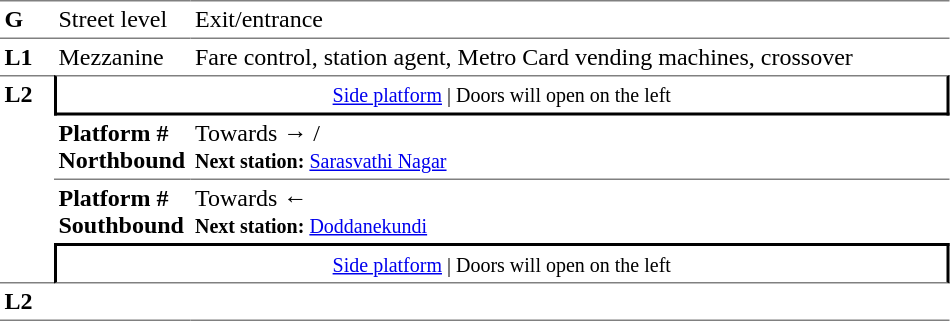<table table border=0 cellspacing=0 cellpadding=3>
<tr>
<td style="border-bottom:solid 1px gray;border-top:solid 1px gray;" width=30 valign=top><strong>G</strong></td>
<td style="border-top:solid 1px gray;border-bottom:solid 1px gray;" width=85 valign=top>Street level</td>
<td style="border-top:solid 1px gray;border-bottom:solid 1px gray;" width=500 valign=top>Exit/entrance</td>
</tr>
<tr>
<td valign=top><strong>L1</strong></td>
<td valign=top>Mezzanine</td>
<td valign=top>Fare control, station agent, Metro Card vending machines, crossover<br></td>
</tr>
<tr>
<td style="border-top:solid 1px gray;border-bottom:solid 1px gray;" width=30 rowspan=4 valign=top><strong>L2</strong></td>
<td style="border-top:solid 1px gray;border-right:solid 2px black;border-left:solid 2px black;border-bottom:solid 2px black;text-align:center;" colspan=2><small><a href='#'>Side platform</a> | Doors will open on the left </small></td>
</tr>
<tr>
<td style="border-bottom:solid 1px gray;" width=85><span><strong>Platform #</strong><br><strong>Northbound</strong></span></td>
<td style="border-bottom:solid 1px gray;" width=500>Towards →  / <br><small><strong>Next station:</strong> <a href='#'>Sarasvathi Nagar</a></small></td>
</tr>
<tr>
<td><span><strong>Platform #</strong><br><strong>Southbound</strong></span></td>
<td>Towards ← <br><small><strong>Next station:</strong> <a href='#'>Doddanekundi</a></small></td>
</tr>
<tr>
<td style="border-top:solid 2px black;border-right:solid 2px black;border-left:solid 2px black;border-bottom:solid 1px gray;" colspan=2  align=center><small><a href='#'>Side platform</a> | Doors will open on the left </small></td>
</tr>
<tr>
<td style="border-bottom:solid 1px gray;" width=30 rowspan=2 valign=top><strong>L2</strong></td>
<td style="border-bottom:solid 1px gray;" width=85></td>
<td style="border-bottom:solid 1px gray;" width=500></td>
</tr>
<tr>
</tr>
</table>
